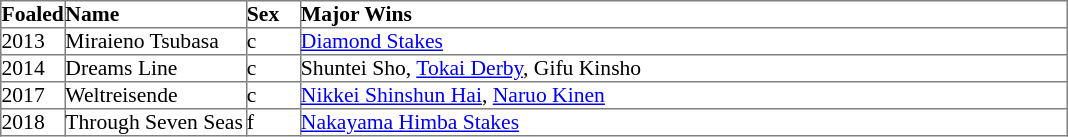<table border="1" cellpadding="0" style="border-collapse: collapse; font-size:90%">
<tr>
<td width="35px"><strong>Foaled</strong></td>
<td width="120px"><strong>Name</strong></td>
<td width="35px"><strong>Sex</strong></td>
<td width="510px"><strong>Major Wins</strong></td>
</tr>
<tr>
<td>2013</td>
<td>Miraieno Tsubasa</td>
<td>c</td>
<td><a href='#'>Diamond Stakes</a></td>
</tr>
<tr>
<td>2014</td>
<td>Dreams Line</td>
<td>c</td>
<td>Shuntei Sho, <a href='#'>Tokai Derby</a>, Gifu Kinsho</td>
</tr>
<tr>
<td>2017</td>
<td>Weltreisende</td>
<td>c</td>
<td><a href='#'>Nikkei Shinshun Hai</a>, <a href='#'>Naruo Kinen</a></td>
</tr>
<tr>
<td>2018</td>
<td>Through Seven Seas</td>
<td>f</td>
<td><a href='#'>Nakayama Himba Stakes</a></td>
</tr>
</table>
